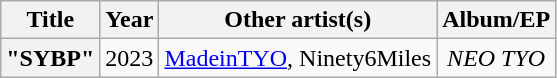<table class="wikitable plainrowheaders" style="text-align:center;">
<tr>
<th scope="col">Title</th>
<th scope="col">Year</th>
<th scope="col">Other artist(s)</th>
<th scope="col">Album/EP</th>
</tr>
<tr>
<th scope="row">"SYBP"</th>
<td>2023</td>
<td><a href='#'>MadeinTYO</a>, Ninety6Miles</td>
<td><em>NEO TYO</em></td>
</tr>
</table>
